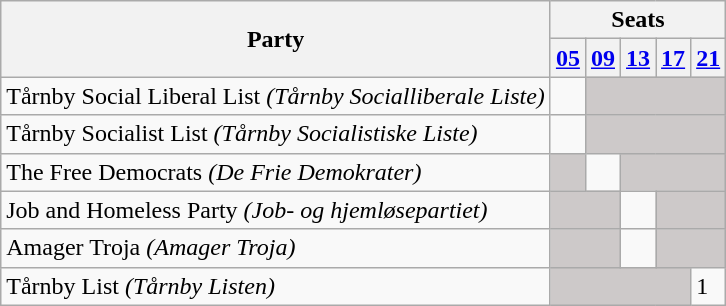<table class="wikitable">
<tr>
<th rowspan=2>Party</th>
<th colspan=11>Seats</th>
</tr>
<tr>
<th><a href='#'>05</a></th>
<th><a href='#'>09</a></th>
<th><a href='#'>13</a></th>
<th><a href='#'>17</a></th>
<th><a href='#'>21</a></th>
</tr>
<tr>
<td>Tårnby Social Liberal List <em>(Tårnby Socialliberale Liste)</em></td>
<td></td>
<td style="background:#CDC9C9;" colspan=4></td>
</tr>
<tr>
<td>Tårnby Socialist List <em>(Tårnby Socialistiske Liste)</em></td>
<td></td>
<td style="background:#CDC9C9;" colspan=4></td>
</tr>
<tr>
<td>The Free Democrats <em>(De Frie Demokrater)</em></td>
<td style="background:#CDC9C9;"></td>
<td></td>
<td style="background:#CDC9C9;" colspan=3></td>
</tr>
<tr>
<td>Job and Homeless Party <em>(Job- og hjemløsepartiet)</em></td>
<td style="background:#CDC9C9;" colspan=2></td>
<td></td>
<td style="background:#CDC9C9;" colspan=2></td>
</tr>
<tr>
<td>Amager Troja <em>(Amager Troja)</em></td>
<td style="background:#CDC9C9;" colspan=2></td>
<td></td>
<td style="background:#CDC9C9;" colspan=2></td>
</tr>
<tr>
<td>Tårnby List <em>(Tårnby Listen)</em></td>
<td style="background:#CDC9C9;" colspan=4></td>
<td>1</td>
</tr>
</table>
